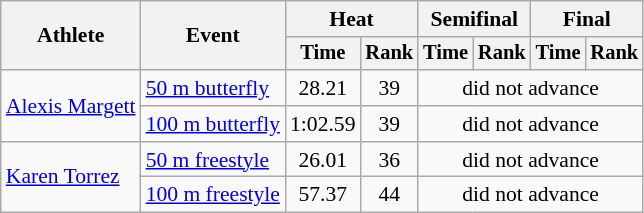<table class="wikitable" style="text-align:center; font-size:90%">
<tr>
<th rowspan="2">Athlete</th>
<th rowspan="2">Event</th>
<th colspan="2">Heat</th>
<th colspan="2">Semifinal</th>
<th colspan="2">Final</th>
</tr>
<tr style="font-size:95%">
<th>Time</th>
<th>Rank</th>
<th>Time</th>
<th>Rank</th>
<th>Time</th>
<th>Rank</th>
</tr>
<tr>
<td align=left rowspan=2><a href='#'>Alexis Margett</a></td>
<td align=left><a href='#'>50 m butterfly</a></td>
<td>28.21</td>
<td>39</td>
<td colspan=4>did not advance</td>
</tr>
<tr>
<td align=left><a href='#'>100 m butterfly</a></td>
<td>1:02.59</td>
<td>39</td>
<td colspan=4>did not advance</td>
</tr>
<tr>
<td align=left rowspan=2><a href='#'>Karen Torrez</a></td>
<td align=left><a href='#'>50 m freestyle</a></td>
<td>26.01</td>
<td>36</td>
<td colspan=4>did not advance</td>
</tr>
<tr>
<td align=left><a href='#'>100 m freestyle</a></td>
<td>57.37</td>
<td>44</td>
<td colspan=4>did not advance</td>
</tr>
</table>
